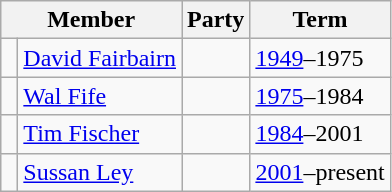<table class="wikitable">
<tr>
<th colspan="2">Member</th>
<th>Party</th>
<th>Term</th>
</tr>
<tr>
<td> </td>
<td><a href='#'>David Fairbairn</a></td>
<td></td>
<td><a href='#'>1949</a>–1975</td>
</tr>
<tr>
<td> </td>
<td><a href='#'>Wal Fife</a></td>
<td></td>
<td><a href='#'>1975</a>–1984</td>
</tr>
<tr>
<td> </td>
<td><a href='#'>Tim Fischer</a></td>
<td></td>
<td><a href='#'>1984</a>–2001</td>
</tr>
<tr>
<td> </td>
<td><a href='#'>Sussan Ley</a></td>
<td></td>
<td><a href='#'>2001</a>–present</td>
</tr>
</table>
